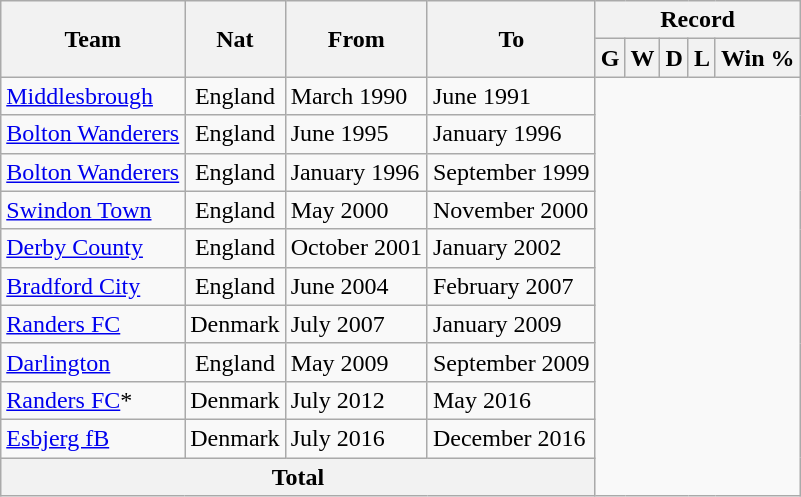<table class="wikitable" style="text-align: center">
<tr>
<th rowspan="2">Team</th>
<th rowspan="2">Nat</th>
<th rowspan="2">From</th>
<th rowspan="2">To</th>
<th colspan="5">Record</th>
</tr>
<tr>
<th>G</th>
<th>W</th>
<th>D</th>
<th>L</th>
<th>Win %</th>
</tr>
<tr>
<td align=left><a href='#'>Middlesbrough</a></td>
<td>England</td>
<td align=left>March 1990</td>
<td align=left>June 1991<br></td>
</tr>
<tr>
<td align=left><a href='#'>Bolton Wanderers</a></td>
<td>England</td>
<td align=left>June 1995</td>
<td align=left>January 1996<br></td>
</tr>
<tr>
<td align=left><a href='#'>Bolton Wanderers</a></td>
<td>England</td>
<td align=left>January 1996</td>
<td align=left>September 1999<br></td>
</tr>
<tr>
<td align=left><a href='#'>Swindon Town</a></td>
<td>England</td>
<td align=left>May 2000</td>
<td align=left>November 2000<br></td>
</tr>
<tr>
<td align=left><a href='#'>Derby County</a></td>
<td>England</td>
<td align=left>October 2001</td>
<td align=left>January 2002<br></td>
</tr>
<tr>
<td align=left><a href='#'>Bradford City</a></td>
<td>England</td>
<td align=left>June 2004</td>
<td align=left>February 2007<br></td>
</tr>
<tr>
<td align=left><a href='#'>Randers FC</a></td>
<td>Denmark</td>
<td align=left>July 2007</td>
<td align=left>January 2009<br></td>
</tr>
<tr>
<td align=left><a href='#'>Darlington</a></td>
<td>England</td>
<td align=left>May 2009</td>
<td align=left>September 2009<br></td>
</tr>
<tr>
<td align=left><a href='#'>Randers FC</a>*</td>
<td>Denmark</td>
<td align=left>July 2012</td>
<td align=left>May 2016<br></td>
</tr>
<tr>
<td align=left><a href='#'>Esbjerg fB</a></td>
<td>Denmark</td>
<td align=left>July 2016</td>
<td align=left>December 2016<br></td>
</tr>
<tr>
<th colspan="4">Total<br></th>
</tr>
</table>
